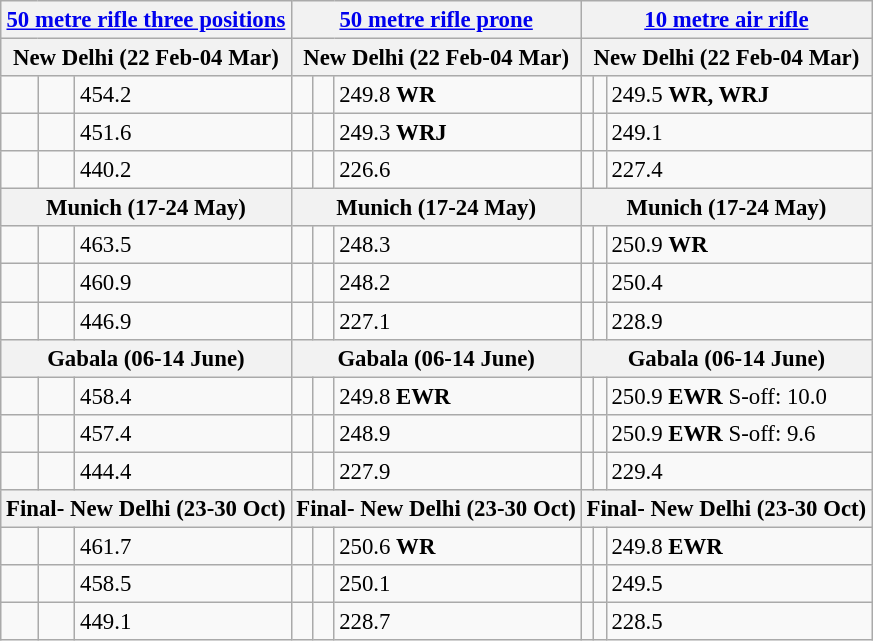<table class="wikitable" style="font-size: 95%">
<tr>
<th colspan="3"><a href='#'>50 metre rifle three positions</a></th>
<th colspan="3"><a href='#'>50 metre rifle prone</a></th>
<th colspan="3"><a href='#'>10 metre air rifle</a></th>
</tr>
<tr>
<th colspan="3">New Delhi  (22 Feb-04 Mar)</th>
<th colspan="3">New Delhi  (22 Feb-04 Mar)</th>
<th colspan="3">New Delhi  (22 Feb-04 Mar)</th>
</tr>
<tr>
<td></td>
<td></td>
<td>454.2</td>
<td></td>
<td></td>
<td>249.8 <strong>WR</strong></td>
<td></td>
<td></td>
<td>249.5 <strong>WR, WRJ</strong></td>
</tr>
<tr>
<td></td>
<td></td>
<td>451.6</td>
<td></td>
<td></td>
<td>249.3 <strong>WRJ</strong></td>
<td></td>
<td></td>
<td>249.1</td>
</tr>
<tr>
<td></td>
<td></td>
<td>440.2</td>
<td></td>
<td></td>
<td>226.6</td>
<td></td>
<td></td>
<td>227.4</td>
</tr>
<tr>
<th colspan="3">Munich  (17-24 May)</th>
<th colspan="3">Munich  (17-24 May)</th>
<th colspan="3">Munich  (17-24 May)</th>
</tr>
<tr>
<td></td>
<td></td>
<td>463.5</td>
<td></td>
<td></td>
<td>248.3</td>
<td></td>
<td></td>
<td>250.9 <strong>WR</strong></td>
</tr>
<tr>
<td></td>
<td></td>
<td>460.9</td>
<td></td>
<td></td>
<td>248.2</td>
<td></td>
<td></td>
<td>250.4</td>
</tr>
<tr>
<td></td>
<td></td>
<td>446.9</td>
<td></td>
<td></td>
<td>227.1</td>
<td></td>
<td></td>
<td>228.9</td>
</tr>
<tr>
<th colspan="3">Gabala  (06-14 June)</th>
<th colspan="3">Gabala  (06-14 June)</th>
<th colspan="3">Gabala  (06-14 June)</th>
</tr>
<tr>
<td></td>
<td></td>
<td>458.4</td>
<td></td>
<td></td>
<td>249.8 <strong>EWR</strong></td>
<td></td>
<td></td>
<td>250.9 <strong>EWR</strong> S-off: 10.0</td>
</tr>
<tr>
<td></td>
<td></td>
<td>457.4</td>
<td></td>
<td></td>
<td>248.9</td>
<td></td>
<td></td>
<td>250.9 <strong>EWR</strong> S-off: 9.6</td>
</tr>
<tr>
<td></td>
<td></td>
<td>444.4</td>
<td></td>
<td></td>
<td>227.9</td>
<td></td>
<td></td>
<td>229.4</td>
</tr>
<tr>
<th colspan="3">Final- New Delhi  (23-30 Oct)</th>
<th colspan="3">Final- New Delhi  (23-30 Oct)</th>
<th colspan="3">Final- New Delhi  (23-30 Oct)</th>
</tr>
<tr>
<td></td>
<td></td>
<td>461.7</td>
<td></td>
<td></td>
<td>250.6 <strong>WR</strong></td>
<td></td>
<td></td>
<td>249.8 <strong>EWR</strong></td>
</tr>
<tr>
<td></td>
<td></td>
<td>458.5</td>
<td></td>
<td></td>
<td>250.1</td>
<td></td>
<td></td>
<td>249.5</td>
</tr>
<tr>
<td></td>
<td></td>
<td>449.1</td>
<td></td>
<td></td>
<td>228.7</td>
<td></td>
<td></td>
<td>228.5</td>
</tr>
</table>
